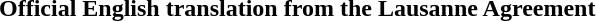<table cellpadding="6">
<tr>
<th>Official English translation from the Lausanne Agreement</th>
</tr>
<tr style="vertical-align:top; white-space:nowrap;">
<td></td>
</tr>
</table>
